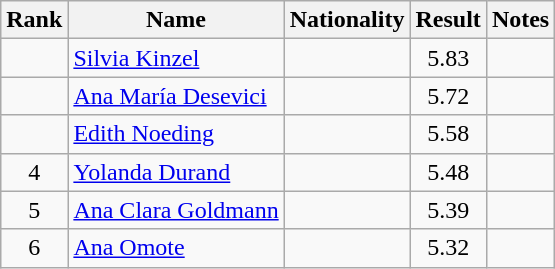<table class="wikitable sortable" style="text-align:center">
<tr>
<th>Rank</th>
<th>Name</th>
<th>Nationality</th>
<th>Result</th>
<th>Notes</th>
</tr>
<tr>
<td></td>
<td align=left><a href='#'>Silvia Kinzel</a></td>
<td align=left></td>
<td>5.83</td>
<td></td>
</tr>
<tr>
<td></td>
<td align=left><a href='#'>Ana María Desevici</a></td>
<td align=left></td>
<td>5.72</td>
<td></td>
</tr>
<tr>
<td></td>
<td align=left><a href='#'>Edith Noeding</a></td>
<td align=left></td>
<td>5.58</td>
<td></td>
</tr>
<tr>
<td>4</td>
<td align=left><a href='#'>Yolanda Durand</a></td>
<td align=left></td>
<td>5.48</td>
<td></td>
</tr>
<tr>
<td>5</td>
<td align=left><a href='#'>Ana Clara Goldmann</a></td>
<td align=left></td>
<td>5.39</td>
<td></td>
</tr>
<tr>
<td>6</td>
<td align=left><a href='#'>Ana Omote</a></td>
<td align=left></td>
<td>5.32</td>
<td></td>
</tr>
</table>
